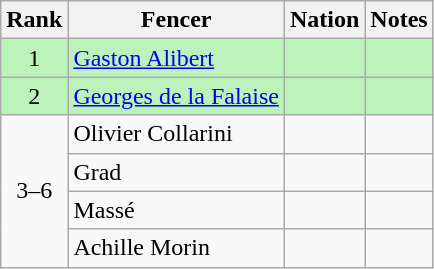<table class="wikitable sortable" style="text-align:center">
<tr>
<th>Rank</th>
<th>Fencer</th>
<th>Nation</th>
<th>Notes</th>
</tr>
<tr bgcolor=bbf3bb>
<td>1</td>
<td align=left><a href='#'>Gaston Alibert</a></td>
<td align=left></td>
<td></td>
</tr>
<tr bgcolor=bbf3bb>
<td>2</td>
<td align=left><a href='#'>Georges de la Falaise</a></td>
<td align=left></td>
<td></td>
</tr>
<tr>
<td rowspan=4 align=center>3–6</td>
<td align=left>Olivier Collarini</td>
<td align=left></td>
<td></td>
</tr>
<tr>
<td align=left>Grad</td>
<td align=left></td>
<td></td>
</tr>
<tr>
<td align=left>Massé</td>
<td align=left></td>
<td></td>
</tr>
<tr>
<td align=left>Achille Morin</td>
<td align=left></td>
<td></td>
</tr>
</table>
